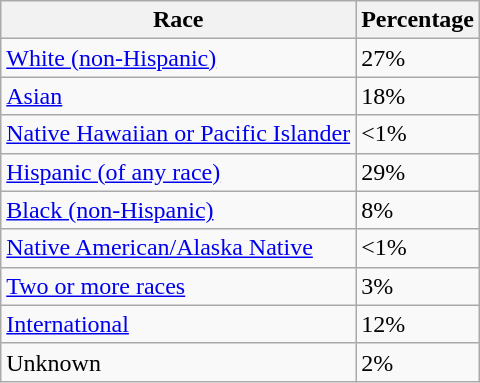<table class="wikitable">
<tr>
<th>Race</th>
<th>Percentage</th>
</tr>
<tr>
<td><a href='#'>White (non-Hispanic)</a></td>
<td>27%</td>
</tr>
<tr>
<td><a href='#'>Asian</a></td>
<td>18%</td>
</tr>
<tr>
<td><a href='#'>Native Hawaiian or Pacific Islander</a></td>
<td><1%</td>
</tr>
<tr>
<td><a href='#'>Hispanic (of any race)</a></td>
<td>29%</td>
</tr>
<tr>
<td><a href='#'>Black (non-Hispanic)</a></td>
<td>8%</td>
</tr>
<tr>
<td><a href='#'>Native American/Alaska Native</a></td>
<td><1%</td>
</tr>
<tr>
<td><a href='#'>Two or more races</a></td>
<td>3%</td>
</tr>
<tr>
<td><a href='#'>International</a></td>
<td>12%</td>
</tr>
<tr>
<td>Unknown</td>
<td>2%</td>
</tr>
</table>
